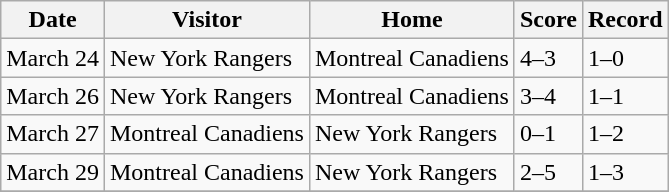<table class="wikitable">
<tr>
<th>Date</th>
<th>Visitor</th>
<th>Home</th>
<th>Score</th>
<th>Record</th>
</tr>
<tr>
<td>March 24</td>
<td>New York Rangers</td>
<td>Montreal Canadiens</td>
<td>4–3</td>
<td>1–0</td>
</tr>
<tr>
<td>March 26</td>
<td>New York Rangers</td>
<td>Montreal Canadiens</td>
<td>3–4</td>
<td>1–1</td>
</tr>
<tr>
<td>March 27</td>
<td>Montreal Canadiens</td>
<td>New York Rangers</td>
<td>0–1</td>
<td>1–2</td>
</tr>
<tr>
<td>March 29</td>
<td>Montreal Canadiens</td>
<td>New York Rangers</td>
<td>2–5</td>
<td>1–3</td>
</tr>
<tr>
</tr>
</table>
